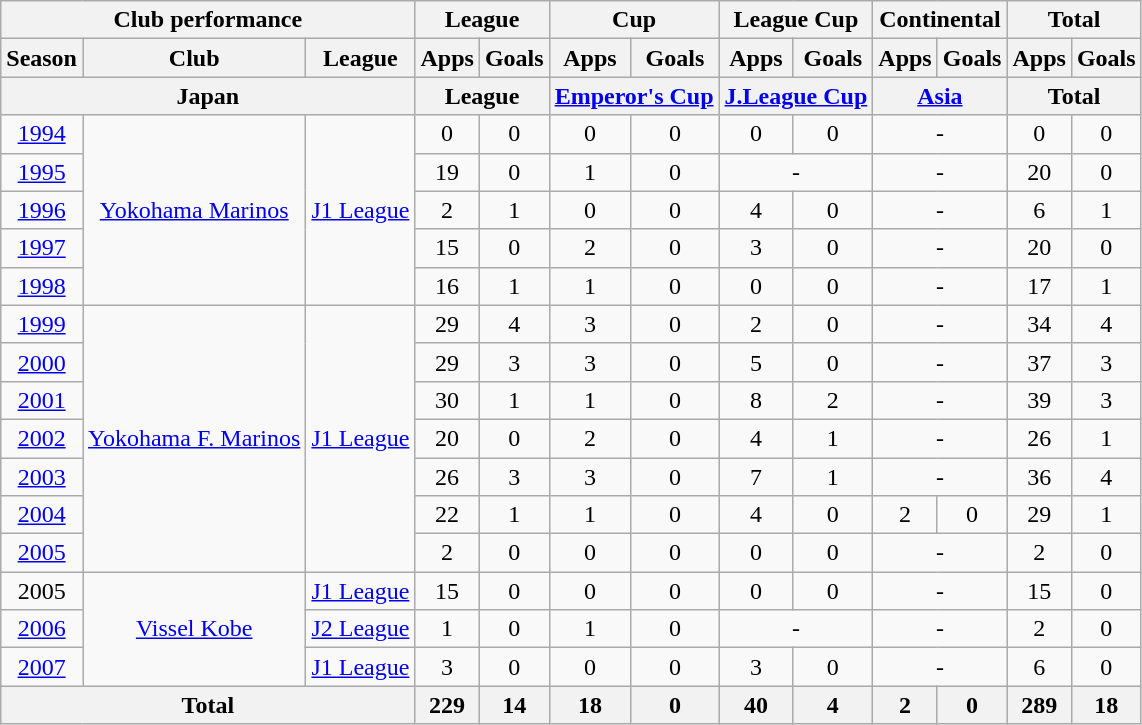<table class="wikitable" style="text-align:center;">
<tr>
<th colspan=3>Club performance</th>
<th colspan=2>League</th>
<th colspan=2>Cup</th>
<th colspan=2>League Cup</th>
<th colspan=2>Continental</th>
<th colspan=2>Total</th>
</tr>
<tr>
<th>Season</th>
<th>Club</th>
<th>League</th>
<th>Apps</th>
<th>Goals</th>
<th>Apps</th>
<th>Goals</th>
<th>Apps</th>
<th>Goals</th>
<th>Apps</th>
<th>Goals</th>
<th>Apps</th>
<th>Goals</th>
</tr>
<tr>
<th colspan=3>Japan</th>
<th colspan=2>League</th>
<th colspan=2><a href='#'>Emperor's Cup</a></th>
<th colspan=2><a href='#'>J.League Cup</a></th>
<th colspan=2><a href='#'>Asia</a></th>
<th colspan=2>Total</th>
</tr>
<tr>
<td><a href='#'>1994</a></td>
<td rowspan="5"><a href='#'>Yokohama Marinos</a></td>
<td rowspan="5"><a href='#'>J1 League</a></td>
<td>0</td>
<td>0</td>
<td>0</td>
<td>0</td>
<td>0</td>
<td>0</td>
<td colspan="2">-</td>
<td>0</td>
<td>0</td>
</tr>
<tr>
<td><a href='#'>1995</a></td>
<td>19</td>
<td>0</td>
<td>1</td>
<td>0</td>
<td colspan="2">-</td>
<td colspan="2">-</td>
<td>20</td>
<td>0</td>
</tr>
<tr>
<td><a href='#'>1996</a></td>
<td>2</td>
<td>1</td>
<td>0</td>
<td>0</td>
<td>4</td>
<td>0</td>
<td colspan="2">-</td>
<td>6</td>
<td>1</td>
</tr>
<tr>
<td><a href='#'>1997</a></td>
<td>15</td>
<td>0</td>
<td>2</td>
<td>0</td>
<td>3</td>
<td>0</td>
<td colspan="2">-</td>
<td>20</td>
<td>0</td>
</tr>
<tr>
<td><a href='#'>1998</a></td>
<td>16</td>
<td>1</td>
<td>1</td>
<td>0</td>
<td>0</td>
<td>0</td>
<td colspan="2">-</td>
<td>17</td>
<td>1</td>
</tr>
<tr>
<td><a href='#'>1999</a></td>
<td rowspan="7"><a href='#'>Yokohama F. Marinos</a></td>
<td rowspan="7"><a href='#'>J1 League</a></td>
<td>29</td>
<td>4</td>
<td>3</td>
<td>0</td>
<td>2</td>
<td>0</td>
<td colspan="2">-</td>
<td>34</td>
<td>4</td>
</tr>
<tr>
<td><a href='#'>2000</a></td>
<td>29</td>
<td>3</td>
<td>3</td>
<td>0</td>
<td>5</td>
<td>0</td>
<td colspan="2">-</td>
<td>37</td>
<td>3</td>
</tr>
<tr>
<td><a href='#'>2001</a></td>
<td>30</td>
<td>1</td>
<td>1</td>
<td>0</td>
<td>8</td>
<td>2</td>
<td colspan="2">-</td>
<td>39</td>
<td>3</td>
</tr>
<tr>
<td><a href='#'>2002</a></td>
<td>20</td>
<td>0</td>
<td>2</td>
<td>0</td>
<td>4</td>
<td>1</td>
<td colspan="2">-</td>
<td>26</td>
<td>1</td>
</tr>
<tr>
<td><a href='#'>2003</a></td>
<td>26</td>
<td>3</td>
<td>3</td>
<td>0</td>
<td>7</td>
<td>1</td>
<td colspan="2">-</td>
<td>36</td>
<td>4</td>
</tr>
<tr>
<td><a href='#'>2004</a></td>
<td>22</td>
<td>1</td>
<td>1</td>
<td>0</td>
<td>4</td>
<td>0</td>
<td>2</td>
<td>0</td>
<td>29</td>
<td>1</td>
</tr>
<tr>
<td><a href='#'>2005</a></td>
<td>2</td>
<td>0</td>
<td>0</td>
<td>0</td>
<td>0</td>
<td>0</td>
<td colspan="2">-</td>
<td>2</td>
<td>0</td>
</tr>
<tr>
<td>2005</td>
<td rowspan="3"><a href='#'>Vissel Kobe</a></td>
<td><a href='#'>J1 League</a></td>
<td>15</td>
<td>0</td>
<td>0</td>
<td>0</td>
<td>0</td>
<td>0</td>
<td colspan="2">-</td>
<td>15</td>
<td>0</td>
</tr>
<tr>
<td><a href='#'>2006</a></td>
<td><a href='#'>J2 League</a></td>
<td>1</td>
<td>0</td>
<td>1</td>
<td>0</td>
<td colspan="2">-</td>
<td colspan="2">-</td>
<td>2</td>
<td>0</td>
</tr>
<tr>
<td><a href='#'>2007</a></td>
<td><a href='#'>J1 League</a></td>
<td>3</td>
<td>0</td>
<td>0</td>
<td>0</td>
<td>3</td>
<td>0</td>
<td colspan="2">-</td>
<td>6</td>
<td>0</td>
</tr>
<tr>
<th colspan=3>Total</th>
<th>229</th>
<th>14</th>
<th>18</th>
<th>0</th>
<th>40</th>
<th>4</th>
<th>2</th>
<th>0</th>
<th>289</th>
<th>18</th>
</tr>
</table>
